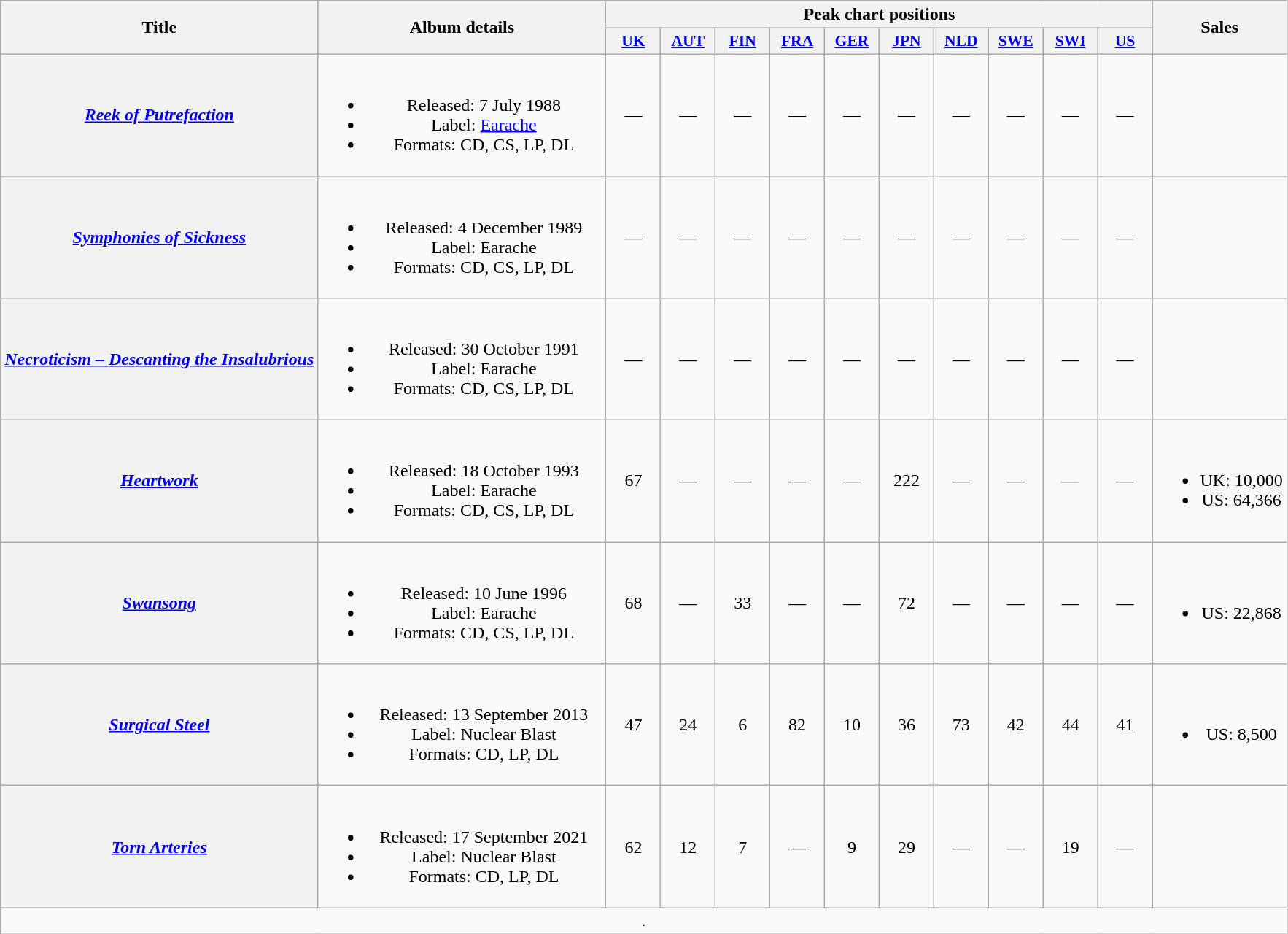<table class="wikitable plainrowheaders" style="text-align:center;">
<tr>
<th scope="col" rowspan="2">Title</th>
<th scope="col" rowspan="2" style="width:16em;">Album details</th>
<th scope="col" colspan="10">Peak chart positions</th>
<th scope="col" rowspan="2">Sales</th>
</tr>
<tr>
<th scope="col" style="width:3em;font-size:90%;"><a href='#'>UK</a><br></th>
<th scope="col" style="width:3em;font-size:90%;"><a href='#'>AUT</a><br></th>
<th scope="col" style="width:3em;font-size:90%;"><a href='#'>FIN</a><br></th>
<th scope="col" style="width:3em;font-size:90%;"><a href='#'>FRA</a><br></th>
<th scope="col" style="width:3em;font-size:90%;"><a href='#'>GER</a><br></th>
<th scope="col" style="width:3em;font-size:90%;"><a href='#'>JPN</a><br></th>
<th scope="col" style="width:3em;font-size:90%;"><a href='#'>NLD</a><br></th>
<th scope="col" style="width:3em;font-size:90%;"><a href='#'>SWE</a><br></th>
<th scope="col" style="width:3em;font-size:90%;"><a href='#'>SWI</a><br></th>
<th scope="col" style="width:3em;font-size:90%;"><a href='#'>US</a><br></th>
</tr>
<tr>
<th scope="row"><em><a href='#'>Reek of Putrefaction</a></em></th>
<td><br><ul><li>Released: 7 July 1988</li><li>Label: <a href='#'>Earache</a></li><li>Formats: CD, CS, LP, DL</li></ul></td>
<td>—</td>
<td>—</td>
<td>—</td>
<td>—</td>
<td>—</td>
<td>—</td>
<td>—</td>
<td>—</td>
<td>—</td>
<td>—</td>
<td></td>
</tr>
<tr>
<th scope="row"><em><a href='#'>Symphonies of Sickness</a></em></th>
<td><br><ul><li>Released: 4 December 1989</li><li>Label: Earache</li><li>Formats: CD, CS, LP, DL</li></ul></td>
<td>—</td>
<td>—</td>
<td>—</td>
<td>—</td>
<td>—</td>
<td>—</td>
<td>—</td>
<td>—</td>
<td>—</td>
<td>—</td>
<td></td>
</tr>
<tr>
<th scope="row"><em><a href='#'>Necroticism – Descanting the Insalubrious</a></em></th>
<td><br><ul><li>Released: 30 October 1991</li><li>Label: Earache</li><li>Formats: CD, CS, LP, DL</li></ul></td>
<td>—</td>
<td>—</td>
<td>—</td>
<td>—</td>
<td>—</td>
<td>—</td>
<td>—</td>
<td>—</td>
<td>—</td>
<td>—</td>
<td></td>
</tr>
<tr>
<th scope="row"><em><a href='#'>Heartwork</a></em></th>
<td><br><ul><li>Released: 18 October 1993</li><li>Label: Earache</li><li>Formats: CD, CS, LP, DL</li></ul></td>
<td>67</td>
<td>—</td>
<td>—</td>
<td>—</td>
<td>—</td>
<td>222</td>
<td>—</td>
<td>—</td>
<td>—</td>
<td>—</td>
<td><br><ul><li>UK: 10,000</li><li>US: 64,366</li></ul></td>
</tr>
<tr>
<th scope="row"><em><a href='#'>Swansong</a></em></th>
<td><br><ul><li>Released: 10 June 1996</li><li>Label: Earache</li><li>Formats: CD, CS, LP, DL</li></ul></td>
<td>68</td>
<td>—</td>
<td>33</td>
<td>—</td>
<td>—</td>
<td>72</td>
<td>—</td>
<td>—</td>
<td>—</td>
<td>—</td>
<td><br><ul><li>US: 22,868</li></ul></td>
</tr>
<tr>
<th scope="row"><em><a href='#'>Surgical Steel</a></em></th>
<td><br><ul><li>Released: 13 September 2013</li><li>Label: Nuclear Blast</li><li>Formats: CD, LP, DL</li></ul></td>
<td>47</td>
<td>24</td>
<td>6</td>
<td>82</td>
<td>10</td>
<td>36</td>
<td>73</td>
<td>42</td>
<td>44</td>
<td>41</td>
<td><br><ul><li>US: 8,500</li></ul></td>
</tr>
<tr>
<th scope="row"><em><a href='#'>Torn Arteries</a></em></th>
<td><br><ul><li>Released: 17 September 2021</li><li>Label: Nuclear Blast</li><li>Formats: CD, LP, DL</li></ul></td>
<td>62</td>
<td>12</td>
<td>7<br></td>
<td>—</td>
<td>9</td>
<td>29</td>
<td>—</td>
<td>—</td>
<td>19</td>
<td>—</td>
<td></td>
</tr>
<tr>
<td colspan="15" style="font-size:90%">.</td>
</tr>
</table>
